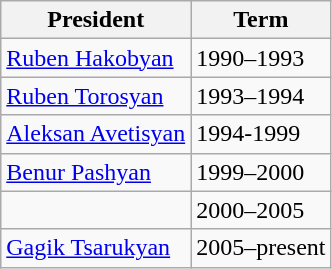<table class="wikitable">
<tr>
<th>President</th>
<th>Term</th>
</tr>
<tr>
<td><a href='#'>Ruben Hakobyan</a></td>
<td>1990–1993</td>
</tr>
<tr>
<td><a href='#'>Ruben Torosyan</a></td>
<td>1993–1994</td>
</tr>
<tr>
<td><a href='#'>Aleksan Avetisyan</a></td>
<td>1994-1999</td>
</tr>
<tr>
<td><a href='#'>Benur Pashyan</a></td>
<td>1999–2000</td>
</tr>
<tr>
<td></td>
<td>2000–2005</td>
</tr>
<tr>
<td><a href='#'>Gagik Tsarukyan</a></td>
<td>2005–present</td>
</tr>
</table>
